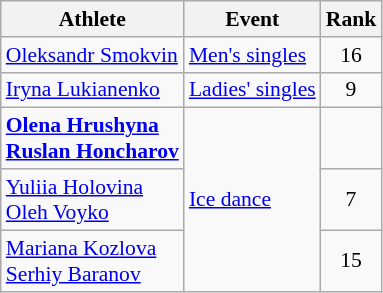<table class=wikitable style=font-size:90%;text-align:center>
<tr>
<th>Athlete</th>
<th>Event</th>
<th>Rank</th>
</tr>
<tr>
<td align=left><a href='#'>Oleksandr Smokvin</a></td>
<td align=left><a href='#'>Men's singles</a></td>
<td>16</td>
</tr>
<tr>
<td align=left><a href='#'>Iryna Lukianenko</a></td>
<td align=left><a href='#'>Ladies' singles</a></td>
<td>9</td>
</tr>
<tr>
<td align=left><strong><a href='#'>Olena Hrushyna</a><br><a href='#'>Ruslan Honcharov</a></strong></td>
<td align=left rowspan=3><a href='#'>Ice dance</a></td>
<td></td>
</tr>
<tr>
<td align=left><a href='#'>Yuliia Holovina</a><br><a href='#'>Oleh Voyko</a></td>
<td>7</td>
</tr>
<tr>
<td align=left><a href='#'>Mariana Kozlova</a><br><a href='#'>Serhiy Baranov</a></td>
<td>15</td>
</tr>
</table>
